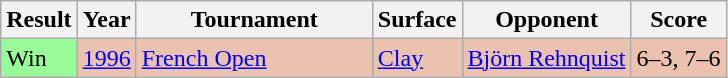<table class="sortable wikitable">
<tr>
<th>Result</th>
<th>Year</th>
<th width=150>Tournament</th>
<th>Surface</th>
<th>Opponent</th>
<th class=unsortable>Score</th>
</tr>
<tr style="background:#ebc2af;">
<td style="background:#98fb98;">Win</td>
<td><a href='#'>1996</a></td>
<td><a href='#'>French Open</a></td>
<td><a href='#'>Clay</a></td>
<td> <a href='#'>Björn Rehnquist</a></td>
<td>6–3, 7–6</td>
</tr>
</table>
